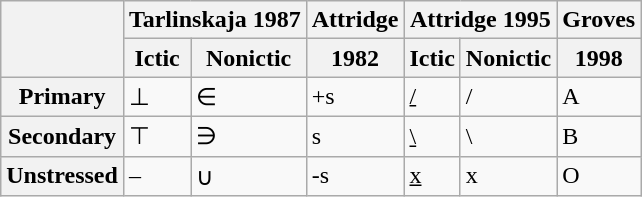<table class="wikitable">
<tr>
<th rowspan=2></th>
<th colspan="2">Tarlinskaja 1987</th>
<th>Attridge</th>
<th colspan="2">Attridge 1995</th>
<th>Groves</th>
</tr>
<tr>
<th>Ictic</th>
<th>Nonictic</th>
<th>1982</th>
<th>Ictic</th>
<th>Nonictic</th>
<th>1998</th>
</tr>
<tr>
<th>Primary</th>
<td>⊥</td>
<td>∈</td>
<td>+s</td>
<td><u>/</u></td>
<td>/</td>
<td>A</td>
</tr>
<tr>
<th>Secondary</th>
<td>⊤</td>
<td>∋</td>
<td>s</td>
<td><u>\</u></td>
<td>\</td>
<td>B</td>
</tr>
<tr>
<th>Unstressed</th>
<td>–</td>
<td>∪</td>
<td>-s</td>
<td><u>x</u></td>
<td>x</td>
<td>O</td>
</tr>
</table>
